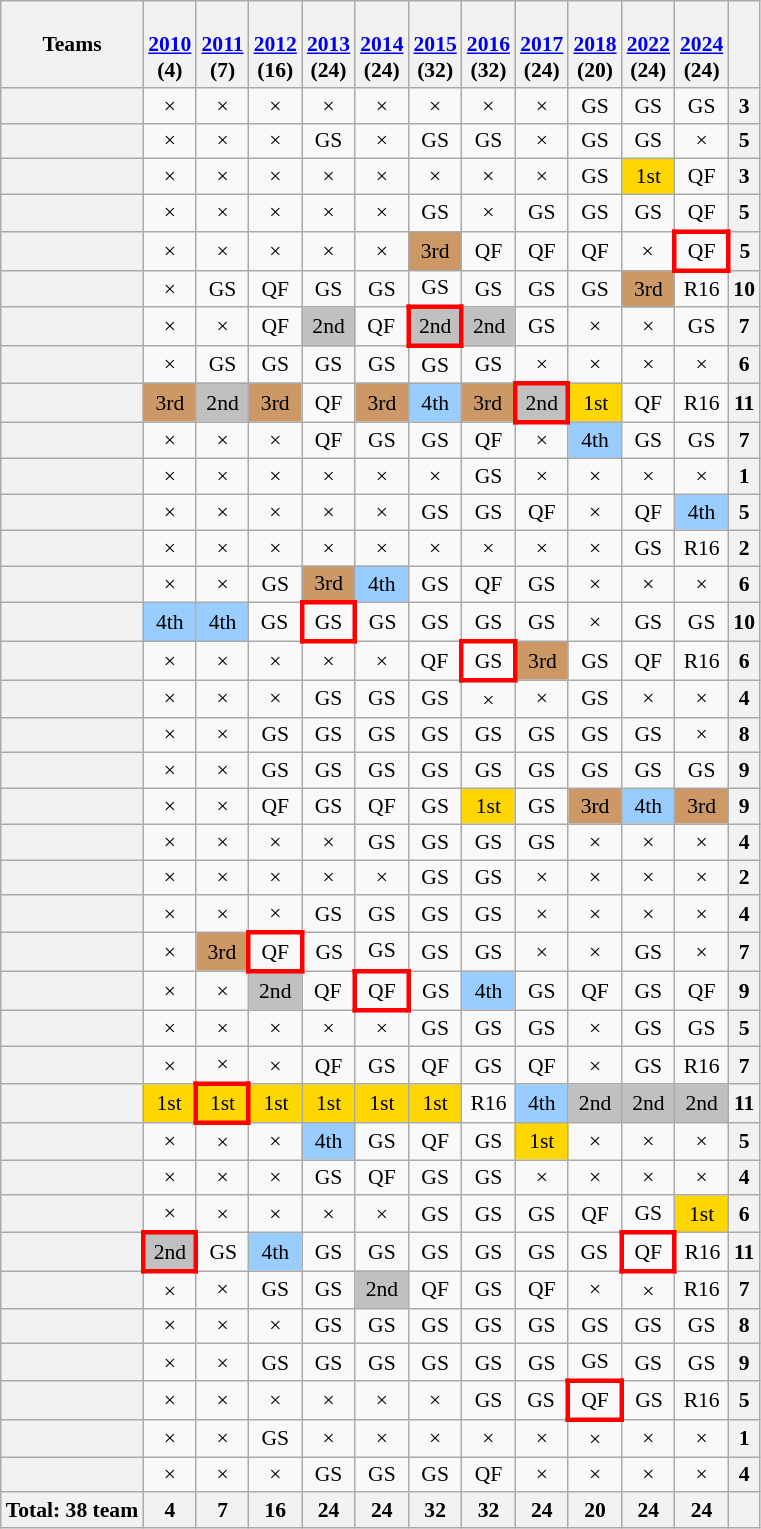<table class="wikitable plainrowheaders" style="text-align:center; font-size:90%">
<tr>
<th>Teams</th>
<th><br><a href='#'>2010</a><br>(4)</th>
<th><br><a href='#'>2011</a><br>(7)</th>
<th><br><a href='#'>2012</a><br>(16)</th>
<th><br><a href='#'>2013</a><br>(24)</th>
<th><br><a href='#'>2014</a><br>(24)</th>
<th><br><a href='#'>2015</a><br>(32)</th>
<th><br><a href='#'>2016</a><br>(32)</th>
<th><br><a href='#'>2017</a><br>(24)</th>
<th><br><a href='#'>2018</a><br>(20)</th>
<th><br><a href='#'>2022</a><br>(24)</th>
<th><br><a href='#'>2024</a><br>(24)</th>
<th></th>
</tr>
<tr>
<th scope="row"></th>
<td>×</td>
<td>×</td>
<td>×</td>
<td>×</td>
<td>×</td>
<td>×</td>
<td>×</td>
<td>×</td>
<td>GS</td>
<td>GS</td>
<td>GS</td>
<th>3</th>
</tr>
<tr>
<th scope="row"></th>
<td>×</td>
<td>×</td>
<td>×</td>
<td>GS</td>
<td>×</td>
<td>GS</td>
<td>GS</td>
<td>×</td>
<td>GS</td>
<td>GS</td>
<td>×</td>
<th>5</th>
</tr>
<tr>
<th scope="row"></th>
<td>×</td>
<td>×</td>
<td>×</td>
<td>×</td>
<td>×</td>
<td>×</td>
<td>×</td>
<td>×</td>
<td>GS</td>
<td bgcolor=gold>1st</td>
<td>QF</td>
<th>3</th>
</tr>
<tr>
<th scope="row"></th>
<td>×</td>
<td>×</td>
<td>×</td>
<td>×</td>
<td>×</td>
<td>GS</td>
<td>×</td>
<td>GS</td>
<td>GS</td>
<td>GS</td>
<td>QF</td>
<th>5</th>
</tr>
<tr>
<th scope="row"></th>
<td>×</td>
<td>×</td>
<td>×</td>
<td>×</td>
<td>×</td>
<td bgcolor=#cc9966>3rd</td>
<td>QF</td>
<td>QF</td>
<td>QF</td>
<td>×</td>
<td style="border: 3px solid red">QF</td>
<th>5</th>
</tr>
<tr>
<th scope="row"></th>
<td>×</td>
<td>GS</td>
<td>QF</td>
<td>GS</td>
<td>GS</td>
<td>GS</td>
<td>GS</td>
<td>GS</td>
<td>GS</td>
<td bgcolor=#cc9966>3rd</td>
<td>R16</td>
<th>10</th>
</tr>
<tr>
<th scope="row"></th>
<td>×</td>
<td>×</td>
<td>QF</td>
<td bgcolor=silver>2nd</td>
<td>QF</td>
<td style="border: 3px solid red"bgcolor=silver>2nd</td>
<td bgcolor=silver>2nd</td>
<td>GS</td>
<td>×</td>
<td>×</td>
<td>GS</td>
<th>7</th>
</tr>
<tr>
<th scope="row"></th>
<td>×</td>
<td>GS</td>
<td>GS</td>
<td>GS</td>
<td>GS</td>
<td>GS</td>
<td>GS</td>
<td>×</td>
<td>×</td>
<td>×</td>
<td>×</td>
<th>6</th>
</tr>
<tr>
<th scope="row"></th>
<td bgcolor=#cc9966>3rd</td>
<td bgcolor=silver>2nd</td>
<td bgcolor=#cc9966>3rd</td>
<td>QF</td>
<td bgcolor=#cc9966>3rd</td>
<td bgcolor=9acdff>4th</td>
<td bgcolor=#cc9966>3rd</td>
<td style="border: 3px solid red"bgcolor=silver>2nd</td>
<td bgcolor=gold>1st</td>
<td>QF</td>
<td>R16</td>
<th>11</th>
</tr>
<tr>
<th scope="row"></th>
<td>×</td>
<td>×</td>
<td>×</td>
<td>QF</td>
<td>GS</td>
<td>GS</td>
<td>QF</td>
<td>×</td>
<td bgcolor=9acdff>4th</td>
<td>GS</td>
<td>GS</td>
<th>7</th>
</tr>
<tr>
<th scope="row"></th>
<td>×</td>
<td>×</td>
<td>×</td>
<td>×</td>
<td>×</td>
<td>×</td>
<td>GS</td>
<td>×</td>
<td>×</td>
<td>×</td>
<td>×</td>
<th>1</th>
</tr>
<tr>
<th scope="row"></th>
<td>×</td>
<td>×</td>
<td>×</td>
<td>×</td>
<td>×</td>
<td>GS</td>
<td>GS</td>
<td>QF</td>
<td>×</td>
<td>QF</td>
<td bgcolor=9acdff>4th</td>
<th>5</th>
</tr>
<tr>
<th scope="row"></th>
<td>×</td>
<td>×</td>
<td>×</td>
<td>×</td>
<td>×</td>
<td>×</td>
<td>×</td>
<td>×</td>
<td>×</td>
<td>GS</td>
<td>R16</td>
<th>2</th>
</tr>
<tr>
<th scope="row"></th>
<td>×</td>
<td>×</td>
<td>GS</td>
<td bgcolor=#cc9966>3rd</td>
<td bgcolor=9acdff>4th</td>
<td>GS</td>
<td>QF</td>
<td>GS</td>
<td>×</td>
<td>×</td>
<td>×</td>
<th>6</th>
</tr>
<tr>
<th scope="row"></th>
<td bgcolor=9acdff>4th</td>
<td bgcolor=9acdff>4th</td>
<td>GS</td>
<td style="border: 3px solid red">GS</td>
<td>GS</td>
<td>GS</td>
<td>GS</td>
<td>GS</td>
<td>×</td>
<td>GS</td>
<td>GS</td>
<th>10</th>
</tr>
<tr>
<th scope="row"></th>
<td>×</td>
<td>×</td>
<td>×</td>
<td>×</td>
<td>×</td>
<td>QF</td>
<td style="border: 3px solid red">GS</td>
<td bgcolor=#cc9966>3rd</td>
<td>GS</td>
<td>QF</td>
<td>R16</td>
<th>6</th>
</tr>
<tr>
<th scope="row"></th>
<td>×</td>
<td>×</td>
<td>×</td>
<td>GS</td>
<td>GS</td>
<td>GS</td>
<td>×</td>
<td>×</td>
<td>GS</td>
<td>×</td>
<td>×</td>
<th>4</th>
</tr>
<tr>
<th scope="row"></th>
<td>×</td>
<td>×</td>
<td>GS</td>
<td>GS</td>
<td>GS</td>
<td>GS</td>
<td>GS</td>
<td>GS</td>
<td>GS</td>
<td>GS</td>
<td>×</td>
<th>8</th>
</tr>
<tr>
<th scope="row"></th>
<td>×</td>
<td>×</td>
<td>GS</td>
<td>GS</td>
<td>GS</td>
<td>GS</td>
<td>GS</td>
<td>GS</td>
<td>GS</td>
<td>GS</td>
<td>GS</td>
<th>9</th>
</tr>
<tr>
<th scope="row"></th>
<td>×</td>
<td>×</td>
<td>QF</td>
<td>GS</td>
<td>QF</td>
<td>GS</td>
<td bgcolor=gold>1st</td>
<td>GS</td>
<td bgcolor=#cc9966>3rd</td>
<td bgcolor=9acdff>4th</td>
<td bgcolor=#cc9966>3rd</td>
<th>9</th>
</tr>
<tr>
<th scope="row"></th>
<td>×</td>
<td>×</td>
<td>×</td>
<td>×</td>
<td>GS</td>
<td>GS</td>
<td>GS</td>
<td>GS</td>
<td>×</td>
<td>×</td>
<td>×</td>
<th>4</th>
</tr>
<tr>
<th scope="row"></th>
<td>×</td>
<td>×</td>
<td>×</td>
<td>×</td>
<td>×</td>
<td>GS</td>
<td>GS</td>
<td>×</td>
<td>×</td>
<td>×</td>
<td>×</td>
<th>2</th>
</tr>
<tr>
<th scope="row"></th>
<td>×</td>
<td>×</td>
<td>×</td>
<td>GS</td>
<td>GS</td>
<td>GS</td>
<td>GS</td>
<td>×</td>
<td>×</td>
<td>×</td>
<td>×</td>
<th>4</th>
</tr>
<tr>
<th scope="row"></th>
<td>×</td>
<td bgcolor=#cc9966>3rd</td>
<td style="border: 3px solid red">QF</td>
<td>GS</td>
<td>GS</td>
<td>GS</td>
<td>GS</td>
<td>×</td>
<td>×</td>
<td>GS</td>
<td>×</td>
<th>7</th>
</tr>
<tr>
<th scope="row"></th>
<td>×</td>
<td>×</td>
<td bgcolor=silver>2nd</td>
<td>QF</td>
<td style="border: 3px solid red">QF</td>
<td>GS</td>
<td bgcolor=9acdff>4th</td>
<td>GS</td>
<td>QF</td>
<td>GS</td>
<td>QF</td>
<th>9</th>
</tr>
<tr>
<th scope="row"></th>
<td>×</td>
<td>×</td>
<td>×</td>
<td>×</td>
<td>×</td>
<td>GS</td>
<td>GS</td>
<td>GS</td>
<td>×</td>
<td>GS</td>
<td>GS</td>
<th>5</th>
</tr>
<tr>
<th scope="row"></th>
<td>×</td>
<td>×</td>
<td>×</td>
<td>QF</td>
<td>GS</td>
<td>QF</td>
<td>GS</td>
<td>QF</td>
<td>×</td>
<td>GS</td>
<td>R16</td>
<th>7</th>
</tr>
<tr>
<th scope="row"></th>
<td bgcolor=gold>1st</td>
<td style="border: 3px solid red" bgcolor=gold>1st</td>
<td bgcolor=gold>1st</td>
<td bgcolor=gold>1st</td>
<td bgcolor=gold>1st</td>
<td bgcolor=gold>1st</td>
<td>R16</td>
<td bgcolor=9acdff>4th</td>
<td bgcolor=silver>2nd</td>
<td bgcolor=silver>2nd</td>
<td bgcolor=silver>2nd</td>
<th>11</th>
</tr>
<tr>
<th scope="row"></th>
<td>×</td>
<td>×</td>
<td>×</td>
<td bgcolor=9acdff>4th</td>
<td>GS</td>
<td>QF</td>
<td>GS</td>
<td bgcolor=gold>1st</td>
<td>×</td>
<td>×</td>
<td>×</td>
<th>5</th>
</tr>
<tr>
<th scope="row"></th>
<td>×</td>
<td>×</td>
<td>×</td>
<td>GS</td>
<td>QF</td>
<td>GS</td>
<td>GS</td>
<td>×</td>
<td>×</td>
<td>×</td>
<td>×</td>
<th>4</th>
</tr>
<tr>
<th scope="row"></th>
<td>×</td>
<td>×</td>
<td>×</td>
<td>×</td>
<td>×</td>
<td>GS</td>
<td>GS</td>
<td>GS</td>
<td>QF</td>
<td>GS</td>
<td bgcolor=gold>1st</td>
<th>6</th>
</tr>
<tr>
<th scope="row"></th>
<td style="border: 3px solid red"bgcolor=silver>2nd</td>
<td>GS</td>
<td bgcolor=9acdff>4th</td>
<td>GS</td>
<td>GS</td>
<td>GS</td>
<td>GS</td>
<td>GS</td>
<td>GS</td>
<td style="border: 3px solid red">QF</td>
<td>R16</td>
<th>11</th>
</tr>
<tr>
<th scope="row"></th>
<td>×</td>
<td>×</td>
<td>GS</td>
<td>GS</td>
<td bgcolor=silver>2nd</td>
<td>QF</td>
<td>GS</td>
<td>QF</td>
<td>×</td>
<td>×</td>
<td>R16</td>
<th>7</th>
</tr>
<tr>
<th scope="row"></th>
<td>×</td>
<td>×</td>
<td>×</td>
<td>GS</td>
<td>GS</td>
<td>GS</td>
<td>GS</td>
<td>GS</td>
<td>GS</td>
<td>GS</td>
<td>GS</td>
<th>8</th>
</tr>
<tr>
<th scope="row"></th>
<td>×</td>
<td>×</td>
<td>GS</td>
<td>GS</td>
<td>GS</td>
<td>GS</td>
<td>GS</td>
<td>GS</td>
<td>GS</td>
<td>GS</td>
<td>GS</td>
<th>9</th>
</tr>
<tr>
<th scope="row"></th>
<td>×</td>
<td>×</td>
<td>×</td>
<td>×</td>
<td>×</td>
<td>×</td>
<td>GS</td>
<td>GS</td>
<td style="border: 3px solid red">QF</td>
<td>GS</td>
<td>R16</td>
<th>5</th>
</tr>
<tr>
<th scope="row"></th>
<td>×</td>
<td>×</td>
<td>GS</td>
<td>×</td>
<td>×</td>
<td>×</td>
<td>×</td>
<td>×</td>
<td>×</td>
<td>×</td>
<td>×</td>
<th>1</th>
</tr>
<tr>
<th scope="row"></th>
<td>×</td>
<td>×</td>
<td>×</td>
<td>GS</td>
<td>GS</td>
<td>GS</td>
<td>QF</td>
<td>×</td>
<td>×</td>
<td>×</td>
<td>×</td>
<th>4</th>
</tr>
<tr>
<th>Total: 38 team</th>
<th>4</th>
<th>7</th>
<th>16</th>
<th>24</th>
<th>24</th>
<th>32</th>
<th>32</th>
<th>24</th>
<th>20</th>
<th>24</th>
<th>24</th>
<th></th>
</tr>
</table>
